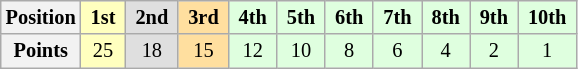<table class="wikitable" style="font-size:85%; text-align:center">
<tr>
<th>Position</th>
<td style="background:#ffffbf;"> <strong>1st</strong> </td>
<td style="background:#dfdfdf;"> <strong>2nd</strong> </td>
<td style="background:#ffdf9f;"> <strong>3rd</strong> </td>
<td style="background:#dfffdf;"> <strong>4th</strong> </td>
<td style="background:#dfffdf;"> <strong>5th</strong> </td>
<td style="background:#dfffdf;"> <strong>6th</strong> </td>
<td style="background:#dfffdf;"> <strong>7th</strong> </td>
<td style="background:#dfffdf;"> <strong>8th</strong> </td>
<td style="background:#dfffdf;"> <strong>9th</strong> </td>
<td style="background:#dfffdf;"> <strong>10th</strong> </td>
</tr>
<tr>
<th>Points</th>
<td style="background:#ffffbf;">25</td>
<td style="background:#dfdfdf;">18</td>
<td style="background:#ffdf9f;">15</td>
<td style="background:#dfffdf;">12</td>
<td style="background:#dfffdf;">10</td>
<td style="background:#dfffdf;">8</td>
<td style="background:#dfffdf;">6</td>
<td style="background:#dfffdf;">4</td>
<td style="background:#dfffdf;">2</td>
<td style="background:#dfffdf;">1</td>
</tr>
</table>
